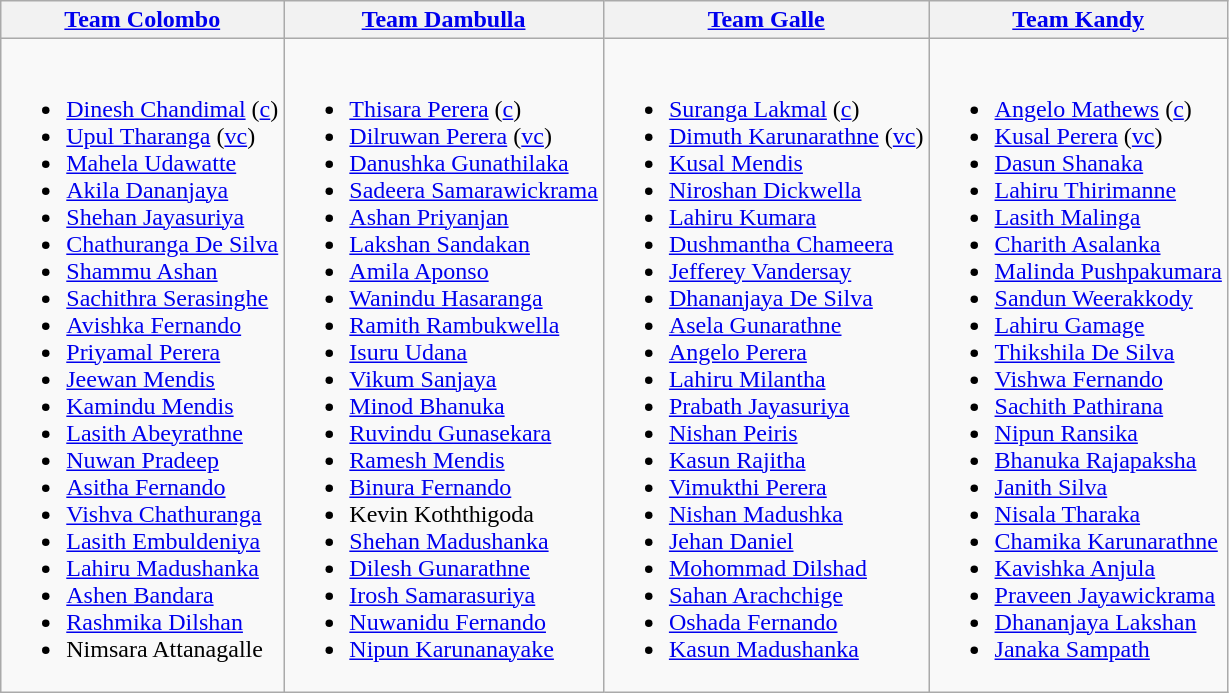<table class="wikitable">
<tr>
<th><a href='#'>Team Colombo</a></th>
<th><a href='#'>Team Dambulla</a></th>
<th><a href='#'>Team Galle</a></th>
<th><a href='#'>Team Kandy</a></th>
</tr>
<tr>
<td valign=top><br><ul><li><a href='#'>Dinesh Chandimal</a> (<a href='#'>c</a>)</li><li><a href='#'>Upul Tharanga</a> (<a href='#'>vc</a>)</li><li><a href='#'>Mahela Udawatte</a></li><li><a href='#'>Akila Dananjaya</a></li><li><a href='#'>Shehan Jayasuriya</a></li><li><a href='#'>Chathuranga De Silva</a></li><li><a href='#'>Shammu Ashan</a></li><li><a href='#'>Sachithra Serasinghe</a></li><li><a href='#'>Avishka Fernando</a></li><li><a href='#'>Priyamal Perera</a></li><li><a href='#'>Jeewan Mendis</a></li><li><a href='#'>Kamindu Mendis</a></li><li><a href='#'>Lasith Abeyrathne</a></li><li><a href='#'>Nuwan Pradeep</a></li><li><a href='#'>Asitha Fernando</a></li><li><a href='#'>Vishva Chathuranga</a></li><li><a href='#'>Lasith Embuldeniya</a></li><li><a href='#'>Lahiru Madushanka</a></li><li><a href='#'>Ashen Bandara</a></li><li><a href='#'>Rashmika Dilshan</a></li><li>Nimsara Attanagalle</li></ul></td>
<td valign=top><br><ul><li><a href='#'>Thisara Perera</a> (<a href='#'>c</a>)</li><li><a href='#'>Dilruwan Perera</a> (<a href='#'>vc</a>)</li><li><a href='#'>Danushka Gunathilaka</a></li><li><a href='#'>Sadeera Samarawickrama</a></li><li><a href='#'>Ashan Priyanjan</a></li><li><a href='#'>Lakshan Sandakan</a></li><li><a href='#'>Amila Aponso</a></li><li><a href='#'>Wanindu Hasaranga</a></li><li><a href='#'>Ramith Rambukwella</a></li><li><a href='#'>Isuru Udana</a></li><li><a href='#'>Vikum Sanjaya</a></li><li><a href='#'>Minod Bhanuka</a></li><li><a href='#'>Ruvindu Gunasekara</a></li><li><a href='#'>Ramesh Mendis</a></li><li><a href='#'>Binura Fernando</a></li><li>Kevin Koththigoda</li><li><a href='#'>Shehan Madushanka</a></li><li><a href='#'>Dilesh Gunarathne</a></li><li><a href='#'>Irosh Samarasuriya</a></li><li><a href='#'>Nuwanidu Fernando</a></li><li><a href='#'>Nipun Karunanayake</a></li></ul></td>
<td valign=top><br><ul><li><a href='#'>Suranga Lakmal</a> (<a href='#'>c</a>)</li><li><a href='#'>Dimuth Karunarathne</a> (<a href='#'>vc</a>)</li><li><a href='#'>Kusal Mendis</a></li><li><a href='#'>Niroshan Dickwella</a></li><li><a href='#'>Lahiru Kumara</a></li><li><a href='#'>Dushmantha Chameera</a></li><li><a href='#'>Jefferey Vandersay</a></li><li><a href='#'>Dhananjaya De Silva</a></li><li><a href='#'>Asela Gunarathne</a></li><li><a href='#'>Angelo Perera</a></li><li><a href='#'>Lahiru Milantha</a></li><li><a href='#'>Prabath Jayasuriya</a></li><li><a href='#'>Nishan Peiris</a></li><li><a href='#'>Kasun Rajitha</a></li><li><a href='#'>Vimukthi Perera</a></li><li><a href='#'>Nishan Madushka</a></li><li><a href='#'>Jehan Daniel</a></li><li><a href='#'>Mohommad Dilshad</a></li><li><a href='#'>Sahan Arachchige</a></li><li><a href='#'>Oshada Fernando</a></li><li><a href='#'>Kasun Madushanka</a></li></ul></td>
<td valign=top><br><ul><li><a href='#'>Angelo Mathews</a> (<a href='#'>c</a>)</li><li><a href='#'>Kusal Perera</a> (<a href='#'>vc</a>)</li><li><a href='#'>Dasun Shanaka</a></li><li><a href='#'>Lahiru Thirimanne</a></li><li><a href='#'>Lasith Malinga</a></li><li><a href='#'>Charith Asalanka</a></li><li><a href='#'>Malinda Pushpakumara</a></li><li><a href='#'>Sandun Weerakkody</a></li><li><a href='#'>Lahiru Gamage</a></li><li><a href='#'>Thikshila De Silva</a></li><li><a href='#'>Vishwa Fernando</a></li><li><a href='#'>Sachith Pathirana</a></li><li><a href='#'>Nipun Ransika</a></li><li><a href='#'>Bhanuka Rajapaksha</a></li><li><a href='#'>Janith Silva</a></li><li><a href='#'>Nisala Tharaka</a></li><li><a href='#'>Chamika Karunarathne</a></li><li><a href='#'>Kavishka Anjula</a></li><li><a href='#'>Praveen Jayawickrama</a></li><li><a href='#'>Dhananjaya Lakshan</a></li><li><a href='#'>Janaka Sampath</a></li></ul></td>
</tr>
</table>
